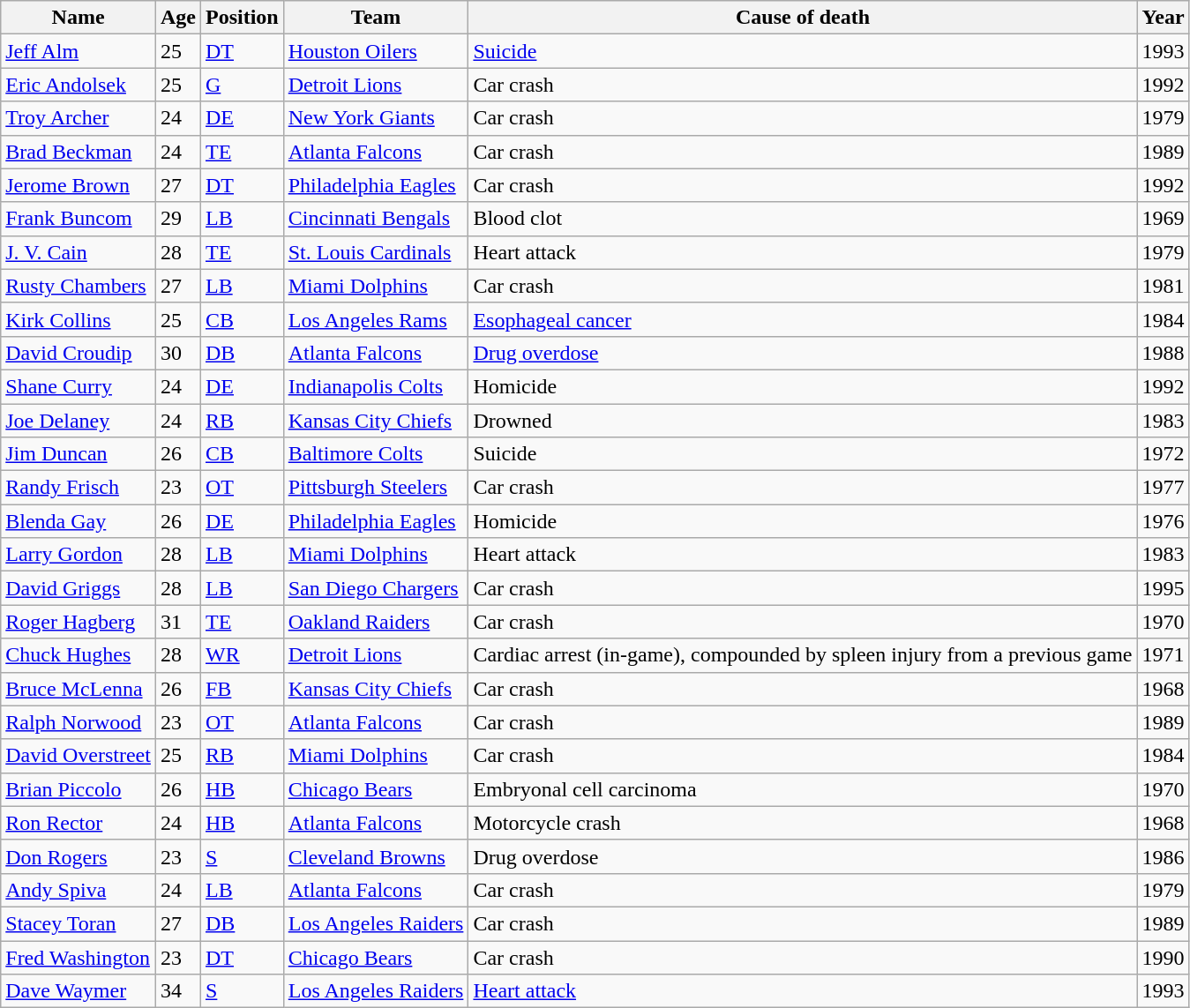<table class="wikitable sortable">
<tr>
<th>Name</th>
<th>Age</th>
<th>Position</th>
<th>Team</th>
<th>Cause of death</th>
<th>Year</th>
</tr>
<tr>
<td><a href='#'>Jeff Alm</a></td>
<td>25</td>
<td><a href='#'>DT</a></td>
<td><a href='#'>Houston Oilers</a></td>
<td><a href='#'>Suicide</a></td>
<td>1993</td>
</tr>
<tr>
<td><a href='#'>Eric Andolsek</a></td>
<td>25</td>
<td><a href='#'>G</a></td>
<td><a href='#'>Detroit Lions</a></td>
<td>Car crash</td>
<td>1992</td>
</tr>
<tr>
<td><a href='#'>Troy Archer</a></td>
<td>24</td>
<td><a href='#'>DE</a></td>
<td><a href='#'>New York Giants</a></td>
<td>Car crash</td>
<td>1979</td>
</tr>
<tr>
<td><a href='#'>Brad Beckman</a></td>
<td>24</td>
<td><a href='#'>TE</a></td>
<td><a href='#'>Atlanta Falcons</a></td>
<td>Car crash</td>
<td>1989</td>
</tr>
<tr>
<td><a href='#'>Jerome Brown</a> </td>
<td>27</td>
<td><a href='#'>DT</a></td>
<td><a href='#'>Philadelphia Eagles</a></td>
<td>Car crash</td>
<td>1992</td>
</tr>
<tr>
<td><a href='#'>Frank Buncom</a> </td>
<td>29</td>
<td><a href='#'>LB</a></td>
<td><a href='#'>Cincinnati Bengals</a> </td>
<td>Blood clot</td>
<td>1969</td>
</tr>
<tr>
<td><a href='#'>J. V. Cain</a></td>
<td>28</td>
<td><a href='#'>TE</a></td>
<td><a href='#'>St. Louis Cardinals</a></td>
<td>Heart attack</td>
<td>1979</td>
</tr>
<tr>
<td><a href='#'>Rusty Chambers</a></td>
<td>27</td>
<td><a href='#'>LB</a></td>
<td><a href='#'>Miami Dolphins</a></td>
<td>Car crash</td>
<td>1981</td>
</tr>
<tr>
<td><a href='#'>Kirk Collins</a></td>
<td>25</td>
<td><a href='#'>CB</a></td>
<td><a href='#'>Los Angeles Rams</a></td>
<td><a href='#'>Esophageal cancer</a></td>
<td>1984</td>
</tr>
<tr>
<td><a href='#'>David Croudip</a></td>
<td>30</td>
<td><a href='#'>DB</a></td>
<td><a href='#'>Atlanta Falcons</a></td>
<td><a href='#'>Drug overdose</a></td>
<td>1988</td>
</tr>
<tr>
<td><a href='#'>Shane Curry</a></td>
<td>24</td>
<td><a href='#'>DE</a></td>
<td><a href='#'>Indianapolis Colts</a></td>
<td>Homicide</td>
<td>1992</td>
</tr>
<tr>
<td><a href='#'>Joe Delaney</a> </td>
<td>24</td>
<td><a href='#'>RB</a></td>
<td><a href='#'>Kansas City Chiefs</a></td>
<td>Drowned</td>
<td>1983</td>
</tr>
<tr>
<td><a href='#'>Jim Duncan</a></td>
<td>26</td>
<td><a href='#'>CB</a></td>
<td><a href='#'>Baltimore Colts</a></td>
<td>Suicide</td>
<td>1972</td>
</tr>
<tr>
<td><a href='#'>Randy Frisch</a></td>
<td>23</td>
<td><a href='#'>OT</a></td>
<td><a href='#'>Pittsburgh Steelers</a></td>
<td>Car crash</td>
<td>1977</td>
</tr>
<tr>
<td><a href='#'>Blenda Gay</a></td>
<td>26</td>
<td><a href='#'>DE</a></td>
<td><a href='#'>Philadelphia Eagles</a></td>
<td>Homicide</td>
<td>1976</td>
</tr>
<tr>
<td><a href='#'>Larry Gordon</a></td>
<td>28</td>
<td><a href='#'>LB</a></td>
<td><a href='#'>Miami Dolphins</a></td>
<td>Heart attack</td>
<td>1983</td>
</tr>
<tr>
<td><a href='#'>David Griggs</a></td>
<td>28</td>
<td><a href='#'>LB</a></td>
<td><a href='#'>San Diego Chargers</a></td>
<td>Car crash</td>
<td>1995</td>
</tr>
<tr>
<td><a href='#'>Roger Hagberg</a></td>
<td>31</td>
<td><a href='#'>TE</a></td>
<td><a href='#'>Oakland Raiders</a> </td>
<td>Car crash</td>
<td>1970</td>
</tr>
<tr>
<td><a href='#'>Chuck Hughes</a></td>
<td>28</td>
<td><a href='#'>WR</a></td>
<td><a href='#'>Detroit Lions</a></td>
<td>Cardiac arrest (in-game), compounded by spleen injury from a previous game</td>
<td>1971</td>
</tr>
<tr>
<td><a href='#'>Bruce McLenna</a></td>
<td>26</td>
<td><a href='#'>FB</a></td>
<td><a href='#'>Kansas City Chiefs</a> </td>
<td>Car crash</td>
<td>1968</td>
</tr>
<tr>
<td><a href='#'>Ralph Norwood</a></td>
<td>23</td>
<td><a href='#'>OT</a></td>
<td><a href='#'>Atlanta Falcons</a></td>
<td>Car crash</td>
<td>1989</td>
</tr>
<tr>
<td><a href='#'>David Overstreet</a></td>
<td>25</td>
<td><a href='#'>RB</a></td>
<td><a href='#'>Miami Dolphins</a></td>
<td>Car crash</td>
<td>1984</td>
</tr>
<tr>
<td><a href='#'>Brian Piccolo</a></td>
<td>26</td>
<td><a href='#'>HB</a></td>
<td><a href='#'>Chicago Bears</a></td>
<td>Embryonal cell carcinoma</td>
<td>1970</td>
</tr>
<tr>
<td><a href='#'>Ron Rector</a></td>
<td>24</td>
<td><a href='#'>HB</a></td>
<td><a href='#'>Atlanta Falcons</a></td>
<td>Motorcycle crash</td>
<td>1968</td>
</tr>
<tr>
<td><a href='#'>Don Rogers</a></td>
<td>23</td>
<td><a href='#'>S</a></td>
<td><a href='#'>Cleveland Browns</a></td>
<td>Drug overdose</td>
<td>1986</td>
</tr>
<tr>
<td><a href='#'>Andy Spiva</a></td>
<td>24</td>
<td><a href='#'>LB</a></td>
<td><a href='#'>Atlanta Falcons</a></td>
<td>Car crash</td>
<td>1979</td>
</tr>
<tr>
<td><a href='#'>Stacey Toran</a></td>
<td>27</td>
<td><a href='#'>DB</a></td>
<td><a href='#'>Los Angeles Raiders</a></td>
<td>Car crash</td>
<td>1989</td>
</tr>
<tr>
<td><a href='#'>Fred Washington</a></td>
<td>23</td>
<td><a href='#'>DT</a></td>
<td><a href='#'>Chicago Bears</a></td>
<td>Car crash</td>
<td>1990</td>
</tr>
<tr>
<td><a href='#'>Dave Waymer</a> </td>
<td>34</td>
<td><a href='#'>S</a></td>
<td><a href='#'>Los Angeles Raiders</a></td>
<td><a href='#'>Heart attack</a></td>
<td>1993</td>
</tr>
</table>
